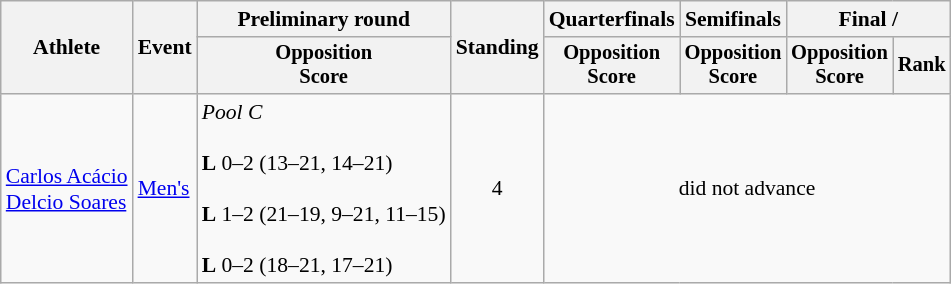<table class=wikitable style="font-size:90%">
<tr>
<th rowspan="2">Athlete</th>
<th rowspan="2">Event</th>
<th>Preliminary round</th>
<th rowspan="2">Standing</th>
<th>Quarterfinals</th>
<th>Semifinals</th>
<th colspan=2>Final / </th>
</tr>
<tr style="font-size:95%">
<th>Opposition<br>Score</th>
<th>Opposition<br>Score</th>
<th>Opposition<br>Score</th>
<th>Opposition<br>Score</th>
<th>Rank</th>
</tr>
<tr align=center>
<td align=left><a href='#'>Carlos Acácio</a><br><a href='#'>Delcio Soares</a></td>
<td align=left><a href='#'>Men's</a></td>
<td align=left><em>Pool C</em><br><br><strong>L</strong> 0–2 (13–21, 14–21)<br><br><strong>L</strong> 1–2 (21–19, 9–21, 11–15)<br><br><strong>L</strong> 0–2 (18–21, 17–21)</td>
<td>4</td>
<td colspan=4>did not advance</td>
</tr>
</table>
